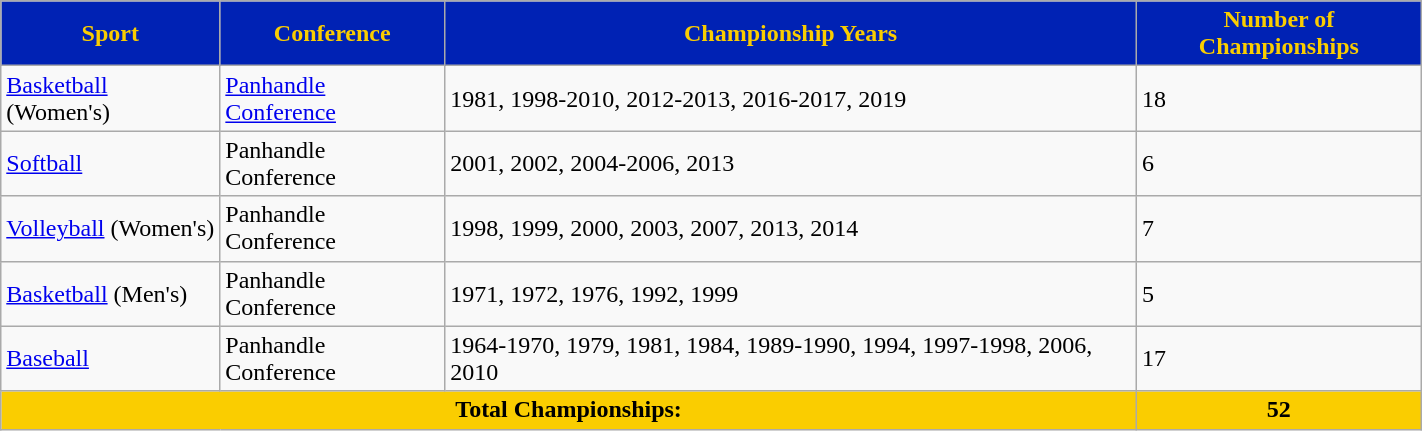<table cellpadding="1" style="width:75%;" class="wikitable" style="text-align:center;">
<tr>
<th style="background:#0022B4; color:#FACD00;">Sport</th>
<th style="background:#0022B4; color:#FACD00;">Conference</th>
<th style="background:#0022B4; color:#FACD00;">Championship Years</th>
<th style="background:#0022B4; color:#FACD00;">Number of Championships</th>
</tr>
<tr>
<td><a href='#'>Basketball</a> (Women's)</td>
<td><a href='#'>Panhandle Conference</a></td>
<td>1981, 1998-2010, 2012-2013, 2016-2017, 2019</td>
<td>18</td>
</tr>
<tr>
<td><a href='#'>Softball</a></td>
<td>Panhandle Conference</td>
<td>2001, 2002, 2004-2006, 2013</td>
<td>6</td>
</tr>
<tr>
<td><a href='#'>Volleyball</a> (Women's)</td>
<td>Panhandle Conference</td>
<td>1998, 1999, 2000, 2003, 2007, 2013, 2014</td>
<td>7</td>
</tr>
<tr>
<td><a href='#'>Basketball</a> (Men's)</td>
<td>Panhandle Conference</td>
<td>1971, 1972, 1976, 1992, 1999</td>
<td>5</td>
</tr>
<tr>
<td><a href='#'>Baseball</a></td>
<td>Panhandle Conference</td>
<td>1964-1970, 1979, 1981, 1984, 1989-1990, 1994, 1997-1998, 2006, 2010</td>
<td>17</td>
</tr>
<tr class="sortbottom">
<th colspan="3;" style="background:#FACD00; color:ffff;">Total Championships:</th>
<th colspan="3;" style="background:#FACD00; color:ffff;">52</th>
</tr>
</table>
